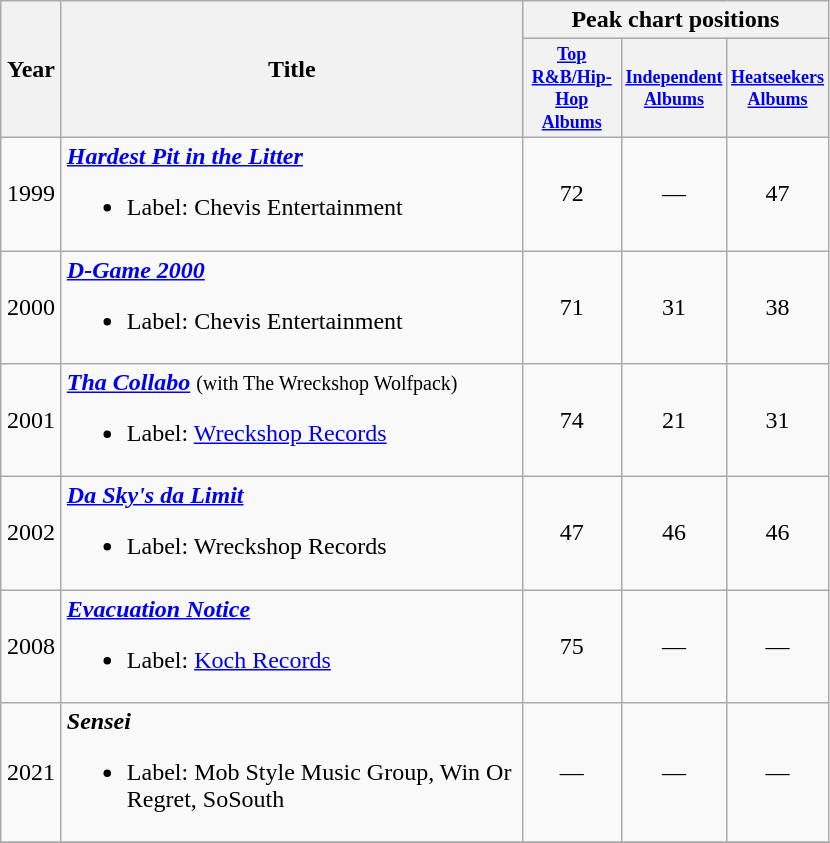<table class="wikitable plainrowheaders">
<tr>
<th rowspan="2" style="width:33px;">Year</th>
<th rowspan="2" style="width:300px;">Title</th>
<th colspan="3">Peak chart positions</th>
</tr>
<tr>
<th style="width:5em;font-size:75%;"><a href='#'>Top R&B/Hip-Hop Albums</a></th>
<th style="width:5em;font-size:75%;"><a href='#'>Independent Albums</a></th>
<th style="width:5em;font-size:75%;"><a href='#'>Heatseekers Albums</a></th>
</tr>
<tr>
<td style="text-align:center;">1999</td>
<td><strong><em><a href='#'>Hardest Pit in the Litter</a></em></strong><br><ul><li>Label: Chevis Entertainment</li></ul></td>
<td style="text-align:center;">72</td>
<td style="text-align:center;">—</td>
<td style="text-align:center;">47</td>
</tr>
<tr>
<td style="text-align:center;">2000</td>
<td><strong><em><a href='#'>D-Game 2000</a></em></strong><br><ul><li>Label: Chevis Entertainment</li></ul></td>
<td style="text-align:center;">71</td>
<td style="text-align:center;">31</td>
<td style="text-align:center;">38</td>
</tr>
<tr>
<td style="text-align:center;">2001</td>
<td><strong><em><a href='#'>Tha Collabo</a></em></strong> <small>(with The Wreckshop Wolfpack)</small><br><ul><li>Label: <a href='#'>Wreckshop Records</a></li></ul></td>
<td style="text-align:center;">74</td>
<td style="text-align:center;">21</td>
<td style="text-align:center;">31</td>
</tr>
<tr>
<td style="text-align:center;">2002</td>
<td><strong><em><a href='#'>Da Sky's da Limit</a></em></strong><br><ul><li>Label: Wreckshop Records</li></ul></td>
<td style="text-align:center;">47</td>
<td style="text-align:center;">46</td>
<td style="text-align:center;">46</td>
</tr>
<tr>
<td style="text-align:center;">2008</td>
<td><strong><em><a href='#'>Evacuation Notice</a></em></strong><br><ul><li>Label: <a href='#'>Koch Records</a></li></ul></td>
<td style="text-align:center;">75</td>
<td style="text-align:center;">—</td>
<td style="text-align:center;">—</td>
</tr>
<tr>
<td style="text-align:center;">2021</td>
<td><strong><em>Sensei</em></strong><br><ul><li>Label: Mob Style Music Group, Win Or Regret, SoSouth</li></ul></td>
<td style="text-align:center;">—</td>
<td style="text-align:center;">—</td>
<td style="text-align:center;">—</td>
</tr>
<tr>
</tr>
</table>
